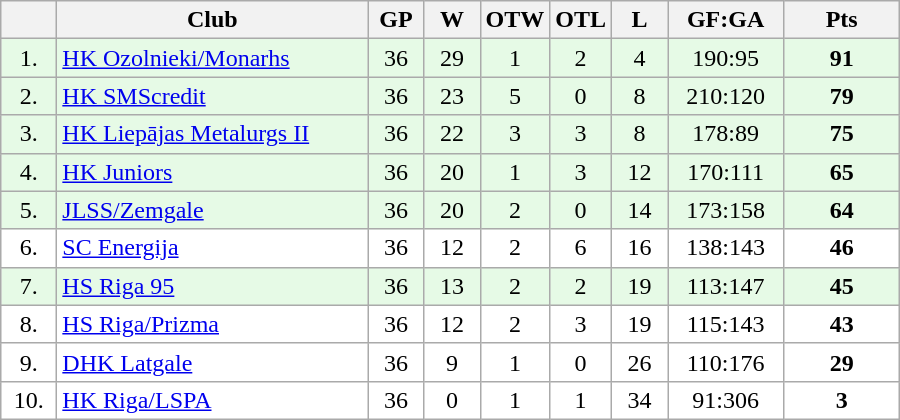<table class="wikitable">
<tr>
<th width="30"></th>
<th width="200">Club</th>
<th width="30">GP</th>
<th width="30">W</th>
<th width="30">OTW</th>
<th width="30">OTL</th>
<th width="30">L</th>
<th width="70">GF:GA</th>
<th width="70">Pts</th>
</tr>
<tr bgcolor="#e6fae6" align="center">
<td>1.</td>
<td align="left"> <a href='#'>HK Ozolnieki/Monarhs</a></td>
<td>36</td>
<td>29</td>
<td>1</td>
<td>2</td>
<td>4</td>
<td>190:95</td>
<td><strong>91</strong></td>
</tr>
<tr bgcolor="#e6fae6" align="center">
<td>2.</td>
<td align="left"> <a href='#'>HK SMScredit</a></td>
<td>36</td>
<td>23</td>
<td>5</td>
<td>0</td>
<td>8</td>
<td>210:120</td>
<td><strong>79</strong></td>
</tr>
<tr bgcolor="#e6fae6" align="center">
<td>3.</td>
<td align="left"> <a href='#'>HK Liepājas Metalurgs II</a></td>
<td>36</td>
<td>22</td>
<td>3</td>
<td>3</td>
<td>8</td>
<td>178:89</td>
<td><strong>75</strong></td>
</tr>
<tr bgcolor="#e6fae6" align="center">
<td>4.</td>
<td align="left"> <a href='#'>HK Juniors</a></td>
<td>36</td>
<td>20</td>
<td>1</td>
<td>3</td>
<td>12</td>
<td>170:111</td>
<td><strong>65</strong></td>
</tr>
<tr bgcolor="#e6fae6" align="center">
<td>5.</td>
<td align="left"> <a href='#'>JLSS/Zemgale</a></td>
<td>36</td>
<td>20</td>
<td>2</td>
<td>0</td>
<td>14</td>
<td>173:158</td>
<td><strong>64</strong></td>
</tr>
<tr bgcolor="#FFFFFF" align="center">
<td>6.</td>
<td align="left"> <a href='#'>SC Energija</a></td>
<td>36</td>
<td>12</td>
<td>2</td>
<td>6</td>
<td>16</td>
<td>138:143</td>
<td><strong>46</strong></td>
</tr>
<tr bgcolor="#e6fae6" align="center">
<td>7.</td>
<td align="left"> <a href='#'>HS Riga 95</a></td>
<td>36</td>
<td>13</td>
<td>2</td>
<td>2</td>
<td>19</td>
<td>113:147</td>
<td><strong>45</strong></td>
</tr>
<tr bgcolor="#FFFFFF" align="center">
<td>8.</td>
<td align="left"> <a href='#'>HS Riga/Prizma</a></td>
<td>36</td>
<td>12</td>
<td>2</td>
<td>3</td>
<td>19</td>
<td>115:143</td>
<td><strong>43</strong></td>
</tr>
<tr bgcolor="#FFFFFF" align="center">
<td>9.</td>
<td align="left"> <a href='#'>DHK Latgale</a></td>
<td>36</td>
<td>9</td>
<td>1</td>
<td>0</td>
<td>26</td>
<td>110:176</td>
<td><strong>29</strong></td>
</tr>
<tr bgcolor="#FFFFFF" align="center">
<td>10.</td>
<td align="left"> <a href='#'>HK Riga/LSPA</a></td>
<td>36</td>
<td>0</td>
<td>1</td>
<td>1</td>
<td>34</td>
<td>91:306</td>
<td><strong>3</strong></td>
</tr>
</table>
